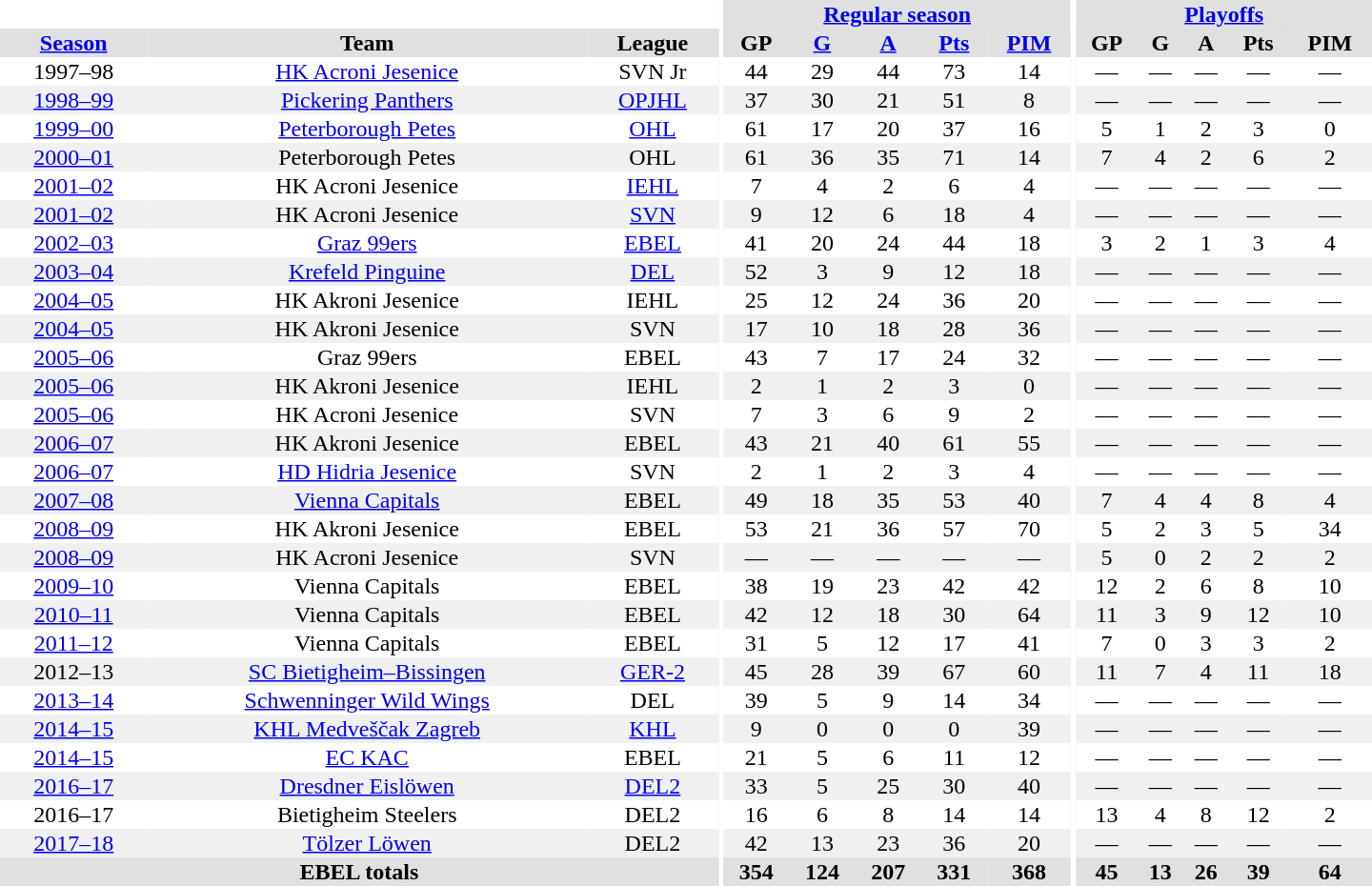<table border="0" cellpadding="1" cellspacing="0" style="text-align:center; width:60em">
<tr bgcolor="#e0e0e0">
<th colspan="3" bgcolor="#ffffff"></th>
<th rowspan="100" bgcolor="#ffffff"></th>
<th colspan="5"><a href='#'>Regular season</a></th>
<th rowspan="100" bgcolor="#ffffff"></th>
<th colspan="5"><a href='#'>Playoffs</a></th>
</tr>
<tr bgcolor="#e0e0e0">
<th><a href='#'>Season</a></th>
<th>Team</th>
<th>League</th>
<th>GP</th>
<th><a href='#'>G</a></th>
<th><a href='#'>A</a></th>
<th><a href='#'>Pts</a></th>
<th><a href='#'>PIM</a></th>
<th>GP</th>
<th>G</th>
<th>A</th>
<th>Pts</th>
<th>PIM</th>
</tr>
<tr>
<td>1997–98</td>
<td><a href='#'>HK Acroni Jesenice</a></td>
<td>SVN Jr</td>
<td>44</td>
<td>29</td>
<td>44</td>
<td>73</td>
<td>14</td>
<td>—</td>
<td>—</td>
<td>—</td>
<td>—</td>
<td>—</td>
</tr>
<tr bgcolor="#f0f0f0">
<td><a href='#'>1998–99</a></td>
<td><a href='#'>Pickering Panthers</a></td>
<td><a href='#'>OPJHL</a></td>
<td>37</td>
<td>30</td>
<td>21</td>
<td>51</td>
<td>8</td>
<td>—</td>
<td>—</td>
<td>—</td>
<td>—</td>
<td>—</td>
</tr>
<tr>
<td><a href='#'>1999–00</a></td>
<td><a href='#'>Peterborough Petes</a></td>
<td><a href='#'>OHL</a></td>
<td>61</td>
<td>17</td>
<td>20</td>
<td>37</td>
<td>16</td>
<td>5</td>
<td>1</td>
<td>2</td>
<td>3</td>
<td>0</td>
</tr>
<tr bgcolor="#f0f0f0">
<td><a href='#'>2000–01</a></td>
<td>Peterborough Petes</td>
<td>OHL</td>
<td>61</td>
<td>36</td>
<td>35</td>
<td>71</td>
<td>14</td>
<td>7</td>
<td>4</td>
<td>2</td>
<td>6</td>
<td>2</td>
</tr>
<tr>
<td><a href='#'>2001–02</a></td>
<td>HK Acroni Jesenice</td>
<td><a href='#'>IEHL</a></td>
<td>7</td>
<td>4</td>
<td>2</td>
<td>6</td>
<td>4</td>
<td>—</td>
<td>—</td>
<td>—</td>
<td>—</td>
<td>—</td>
</tr>
<tr bgcolor="#f0f0f0">
<td><a href='#'>2001–02</a></td>
<td>HK Acroni Jesenice</td>
<td><a href='#'>SVN</a></td>
<td>9</td>
<td>12</td>
<td>6</td>
<td>18</td>
<td>4</td>
<td>—</td>
<td>—</td>
<td>—</td>
<td>—</td>
<td>—</td>
</tr>
<tr>
<td><a href='#'>2002–03</a></td>
<td><a href='#'>Graz 99ers</a></td>
<td><a href='#'>EBEL</a></td>
<td>41</td>
<td>20</td>
<td>24</td>
<td>44</td>
<td>18</td>
<td>3</td>
<td>2</td>
<td>1</td>
<td>3</td>
<td>4</td>
</tr>
<tr bgcolor="#f0f0f0">
<td><a href='#'>2003–04</a></td>
<td><a href='#'>Krefeld Pinguine</a></td>
<td><a href='#'>DEL</a></td>
<td>52</td>
<td>3</td>
<td>9</td>
<td>12</td>
<td>18</td>
<td>—</td>
<td>—</td>
<td>—</td>
<td>—</td>
<td>—</td>
</tr>
<tr>
<td><a href='#'>2004–05</a></td>
<td>HK Akroni Jesenice</td>
<td>IEHL</td>
<td>25</td>
<td>12</td>
<td>24</td>
<td>36</td>
<td>20</td>
<td>—</td>
<td>—</td>
<td>—</td>
<td>—</td>
<td>—</td>
</tr>
<tr bgcolor="#f0f0f0">
<td><a href='#'>2004–05</a></td>
<td>HK Akroni Jesenice</td>
<td>SVN</td>
<td>17</td>
<td>10</td>
<td>18</td>
<td>28</td>
<td>36</td>
<td>—</td>
<td>—</td>
<td>—</td>
<td>—</td>
<td>—</td>
</tr>
<tr>
<td><a href='#'>2005–06</a></td>
<td>Graz 99ers</td>
<td>EBEL</td>
<td>43</td>
<td>7</td>
<td>17</td>
<td>24</td>
<td>32</td>
<td>—</td>
<td>—</td>
<td>—</td>
<td>—</td>
<td>—</td>
</tr>
<tr bgcolor="#f0f0f0">
<td><a href='#'>2005–06</a></td>
<td>HK Akroni Jesenice</td>
<td>IEHL</td>
<td>2</td>
<td>1</td>
<td>2</td>
<td>3</td>
<td>0</td>
<td>—</td>
<td>—</td>
<td>—</td>
<td>—</td>
<td>—</td>
</tr>
<tr>
<td><a href='#'>2005–06</a></td>
<td>HK Acroni Jesenice</td>
<td>SVN</td>
<td>7</td>
<td>3</td>
<td>6</td>
<td>9</td>
<td>2</td>
<td>—</td>
<td>—</td>
<td>—</td>
<td>—</td>
<td>—</td>
</tr>
<tr bgcolor="#f0f0f0">
<td><a href='#'>2006–07</a></td>
<td>HK Akroni Jesenice</td>
<td>EBEL</td>
<td>43</td>
<td>21</td>
<td>40</td>
<td>61</td>
<td>55</td>
<td>—</td>
<td>—</td>
<td>—</td>
<td>—</td>
<td>—</td>
</tr>
<tr>
<td><a href='#'>2006–07</a></td>
<td><a href='#'>HD Hidria Jesenice</a></td>
<td>SVN</td>
<td>2</td>
<td>1</td>
<td>2</td>
<td>3</td>
<td>4</td>
<td>—</td>
<td>—</td>
<td>—</td>
<td>—</td>
<td>—</td>
</tr>
<tr bgcolor="#f0f0f0">
<td><a href='#'>2007–08</a></td>
<td><a href='#'>Vienna Capitals</a></td>
<td>EBEL</td>
<td>49</td>
<td>18</td>
<td>35</td>
<td>53</td>
<td>40</td>
<td>7</td>
<td>4</td>
<td>4</td>
<td>8</td>
<td>4</td>
</tr>
<tr>
<td><a href='#'>2008–09</a></td>
<td>HK Akroni Jesenice</td>
<td>EBEL</td>
<td>53</td>
<td>21</td>
<td>36</td>
<td>57</td>
<td>70</td>
<td>5</td>
<td>2</td>
<td>3</td>
<td>5</td>
<td>34</td>
</tr>
<tr bgcolor="#f0f0f0">
<td><a href='#'>2008–09</a></td>
<td>HK Acroni Jesenice</td>
<td>SVN</td>
<td>—</td>
<td>—</td>
<td>—</td>
<td>—</td>
<td>—</td>
<td>5</td>
<td>0</td>
<td>2</td>
<td>2</td>
<td>2</td>
</tr>
<tr>
<td><a href='#'>2009–10</a></td>
<td>Vienna Capitals</td>
<td>EBEL</td>
<td>38</td>
<td>19</td>
<td>23</td>
<td>42</td>
<td>42</td>
<td>12</td>
<td>2</td>
<td>6</td>
<td>8</td>
<td>10</td>
</tr>
<tr bgcolor="#f0f0f0">
<td><a href='#'>2010–11</a></td>
<td>Vienna Capitals</td>
<td>EBEL</td>
<td>42</td>
<td>12</td>
<td>18</td>
<td>30</td>
<td>64</td>
<td>11</td>
<td>3</td>
<td>9</td>
<td>12</td>
<td>10</td>
</tr>
<tr>
<td><a href='#'>2011–12</a></td>
<td>Vienna Capitals</td>
<td>EBEL</td>
<td>31</td>
<td>5</td>
<td>12</td>
<td>17</td>
<td>41</td>
<td>7</td>
<td>0</td>
<td>3</td>
<td>3</td>
<td>2</td>
</tr>
<tr bgcolor="#f0f0f0">
<td>2012–13</td>
<td><a href='#'>SC Bietigheim–Bissingen</a></td>
<td><a href='#'>GER-2</a></td>
<td>45</td>
<td>28</td>
<td>39</td>
<td>67</td>
<td>60</td>
<td>11</td>
<td>7</td>
<td>4</td>
<td>11</td>
<td>18</td>
</tr>
<tr>
<td><a href='#'>2013–14</a></td>
<td><a href='#'>Schwenninger Wild Wings</a></td>
<td>DEL</td>
<td>39</td>
<td>5</td>
<td>9</td>
<td>14</td>
<td>34</td>
<td>—</td>
<td>—</td>
<td>—</td>
<td>—</td>
<td>—</td>
</tr>
<tr bgcolor="#f0f0f0">
<td><a href='#'>2014–15</a></td>
<td><a href='#'>KHL Medveščak Zagreb</a></td>
<td><a href='#'>KHL</a></td>
<td>9</td>
<td>0</td>
<td>0</td>
<td>0</td>
<td>39</td>
<td>—</td>
<td>—</td>
<td>—</td>
<td>—</td>
<td>—</td>
</tr>
<tr>
<td><a href='#'>2014–15</a></td>
<td><a href='#'>EC KAC</a></td>
<td>EBEL</td>
<td>21</td>
<td>5</td>
<td>6</td>
<td>11</td>
<td>12</td>
<td>—</td>
<td>—</td>
<td>—</td>
<td>—</td>
<td>—</td>
</tr>
<tr bgcolor="#f0f0f0">
<td><a href='#'>2016–17</a></td>
<td><a href='#'>Dresdner Eislöwen</a></td>
<td><a href='#'>DEL2</a></td>
<td>33</td>
<td>5</td>
<td>25</td>
<td>30</td>
<td>40</td>
<td>—</td>
<td>—</td>
<td>—</td>
<td>—</td>
<td>—</td>
</tr>
<tr>
<td>2016–17</td>
<td>Bietigheim Steelers</td>
<td>DEL2</td>
<td>16</td>
<td>6</td>
<td>8</td>
<td>14</td>
<td>14</td>
<td>13</td>
<td>4</td>
<td>8</td>
<td>12</td>
<td>2</td>
</tr>
<tr bgcolor="#f0f0f0">
<td><a href='#'>2017–18</a></td>
<td><a href='#'>Tölzer Löwen</a></td>
<td>DEL2</td>
<td>42</td>
<td>13</td>
<td>23</td>
<td>36</td>
<td>20</td>
<td>—</td>
<td>—</td>
<td>—</td>
<td>—</td>
<td>—</td>
</tr>
<tr bgcolor="#e0e0e0">
<th colspan="3">EBEL totals</th>
<th>354</th>
<th>124</th>
<th>207</th>
<th>331</th>
<th>368</th>
<th>45</th>
<th>13</th>
<th>26</th>
<th>39</th>
<th>64</th>
</tr>
</table>
